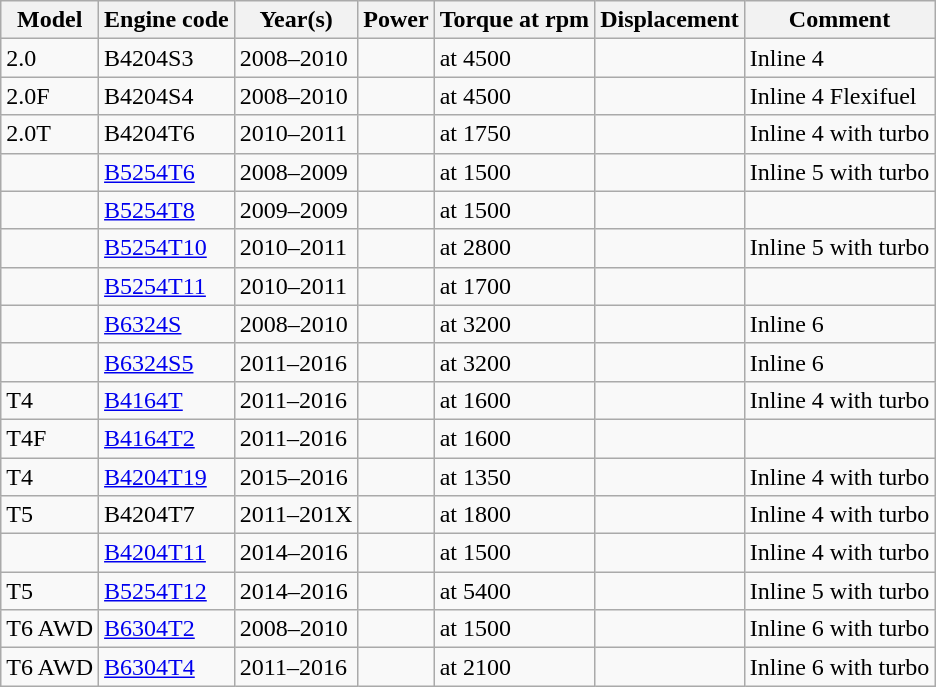<table class="wikitable collapsible sortable">
<tr>
<th>Model</th>
<th>Engine code</th>
<th>Year(s)</th>
<th>Power</th>
<th>Torque at rpm</th>
<th>Displacement</th>
<th>Comment</th>
</tr>
<tr>
<td>2.0</td>
<td>B4204S3</td>
<td>2008–2010</td>
<td></td>
<td> at 4500</td>
<td></td>
<td>Inline 4</td>
</tr>
<tr>
<td>2.0F</td>
<td>B4204S4</td>
<td>2008–2010</td>
<td></td>
<td> at 4500</td>
<td></td>
<td>Inline 4 Flexifuel</td>
</tr>
<tr>
<td>2.0T</td>
<td>B4204T6</td>
<td>2010–2011</td>
<td></td>
<td> at 1750</td>
<td></td>
<td>Inline 4 with turbo</td>
</tr>
<tr>
<td></td>
<td><a href='#'>B5254T6</a></td>
<td>2008–2009</td>
<td></td>
<td> at 1500</td>
<td></td>
<td>Inline 5 with turbo</td>
</tr>
<tr>
<td></td>
<td><a href='#'>B5254T8</a></td>
<td>2009–2009</td>
<td></td>
<td> at 1500</td>
<td></td>
<td></td>
</tr>
<tr>
<td></td>
<td><a href='#'>B5254T10</a></td>
<td>2010–2011</td>
<td></td>
<td> at 2800</td>
<td></td>
<td>Inline 5 with turbo</td>
</tr>
<tr>
<td></td>
<td><a href='#'>B5254T11</a></td>
<td>2010–2011</td>
<td></td>
<td> at 1700</td>
<td></td>
<td></td>
</tr>
<tr>
<td></td>
<td><a href='#'>B6324S</a></td>
<td>2008–2010</td>
<td></td>
<td> at 3200</td>
<td></td>
<td>Inline 6</td>
</tr>
<tr>
<td></td>
<td><a href='#'>B6324S5</a></td>
<td>2011–2016</td>
<td></td>
<td> at 3200</td>
<td></td>
<td>Inline 6</td>
</tr>
<tr>
<td>T4</td>
<td><a href='#'>B4164T</a></td>
<td>2011–2016</td>
<td></td>
<td> at 1600</td>
<td></td>
<td>Inline 4 with turbo</td>
</tr>
<tr>
<td>T4F</td>
<td><a href='#'>B4164T2</a></td>
<td>2011–2016</td>
<td></td>
<td> at 1600</td>
<td></td>
<td></td>
</tr>
<tr>
<td>T4</td>
<td><a href='#'>B4204T19</a></td>
<td>2015–2016</td>
<td></td>
<td> at 1350</td>
<td></td>
<td>Inline 4 with turbo</td>
</tr>
<tr>
<td>T5</td>
<td>B4204T7</td>
<td>2011–201X</td>
<td></td>
<td> at 1800</td>
<td></td>
<td>Inline 4 with turbo</td>
</tr>
<tr>
<td></td>
<td><a href='#'>B4204T11</a></td>
<td>2014–2016</td>
<td></td>
<td> at 1500</td>
<td></td>
<td>Inline 4 with turbo</td>
</tr>
<tr>
<td>T5</td>
<td><a href='#'>B5254T12</a></td>
<td>2014–2016</td>
<td></td>
<td> at 5400</td>
<td></td>
<td>Inline 5 with turbo</td>
</tr>
<tr>
<td>T6 AWD</td>
<td><a href='#'>B6304T2</a></td>
<td>2008–2010</td>
<td></td>
<td> at 1500</td>
<td></td>
<td>Inline 6 with turbo</td>
</tr>
<tr>
<td>T6 AWD</td>
<td><a href='#'>B6304T4</a></td>
<td>2011–2016</td>
<td></td>
<td> at 2100</td>
<td></td>
<td>Inline 6 with turbo</td>
</tr>
</table>
